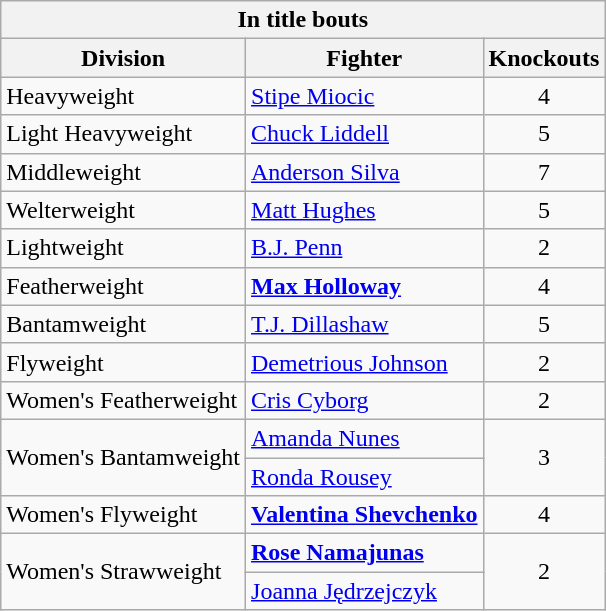<table class=wikitable>
<tr>
<th colspan=3>In title bouts</th>
</tr>
<tr>
<th>Division</th>
<th>Fighter</th>
<th>Knockouts</th>
</tr>
<tr>
<td>Heavyweight</td>
<td> <a href='#'>Stipe Miocic</a></td>
<td align=center>4</td>
</tr>
<tr>
<td>Light Heavyweight</td>
<td> <a href='#'>Chuck Liddell</a></td>
<td align=center>5</td>
</tr>
<tr>
<td>Middleweight</td>
<td> <a href='#'>Anderson Silva</a></td>
<td align=center>7</td>
</tr>
<tr>
<td>Welterweight</td>
<td> <a href='#'>Matt Hughes</a></td>
<td align=center>5</td>
</tr>
<tr>
<td>Lightweight</td>
<td> <a href='#'>B.J. Penn</a></td>
<td align=center>2</td>
</tr>
<tr>
<td>Featherweight</td>
<td> <strong><a href='#'>Max Holloway</a></strong></td>
<td align=center>4</td>
</tr>
<tr>
<td>Bantamweight</td>
<td> <a href='#'>T.J. Dillashaw</a></td>
<td align=center>5</td>
</tr>
<tr>
<td>Flyweight</td>
<td> <a href='#'>Demetrious Johnson</a></td>
<td align=center>2</td>
</tr>
<tr>
<td>Women's Featherweight</td>
<td> <a href='#'>Cris Cyborg</a></td>
<td align=center>2</td>
</tr>
<tr>
<td rowspan=2>Women's Bantamweight</td>
<td> <a href='#'>Amanda Nunes</a></td>
<td rowspan=2 align=center>3</td>
</tr>
<tr>
<td> <a href='#'>Ronda Rousey</a></td>
</tr>
<tr>
<td>Women's Flyweight</td>
<td> <strong><a href='#'>Valentina Shevchenko</a></strong></td>
<td align=center>4</td>
</tr>
<tr>
<td rowspan=2>Women's Strawweight</td>
<td><strong> <a href='#'>Rose Namajunas</a></strong></td>
<td rowspan=2 align=center>2</td>
</tr>
<tr>
<td> <a href='#'>Joanna Jędrzejczyk</a></td>
</tr>
</table>
